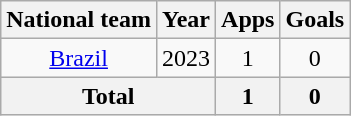<table class=wikitable style=text-align:center>
<tr>
<th>National team</th>
<th>Year</th>
<th>Apps</th>
<th>Goals</th>
</tr>
<tr>
<td rowspan="1"><a href='#'>Brazil</a></td>
<td>2023</td>
<td>1</td>
<td>0</td>
</tr>
<tr>
<th colspan=2>Total</th>
<th>1</th>
<th>0</th>
</tr>
</table>
